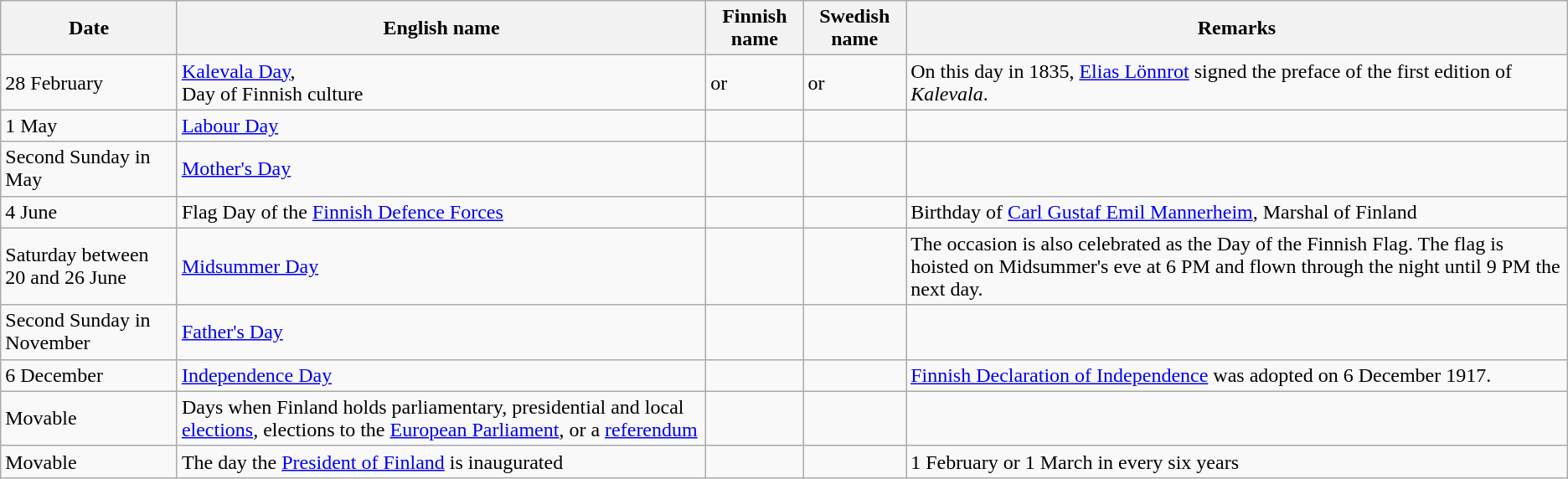<table class="wikitable">
<tr>
<th>Date</th>
<th>English name</th>
<th>Finnish name</th>
<th>Swedish name</th>
<th>Remarks</th>
</tr>
<tr>
<td>28 February</td>
<td><a href='#'>Kalevala Day</a>,<br>Day of Finnish culture</td>
<td> or </td>
<td> or </td>
<td>On this day in 1835, <a href='#'>Elias Lönnrot</a> signed the preface of the first edition of <em>Kalevala</em>.</td>
</tr>
<tr>
<td>1 May</td>
<td><a href='#'>Labour Day</a></td>
<td></td>
<td></td>
<td></td>
</tr>
<tr>
<td>Second Sunday in May</td>
<td><a href='#'>Mother's Day</a></td>
<td></td>
<td></td>
<td></td>
</tr>
<tr>
<td>4 June</td>
<td>Flag Day of the <a href='#'>Finnish Defence Forces</a></td>
<td></td>
<td></td>
<td>Birthday of <a href='#'>Carl Gustaf Emil Mannerheim</a>, Marshal of Finland</td>
</tr>
<tr>
<td>Saturday between 20 and 26 June</td>
<td><a href='#'>Midsummer Day</a></td>
<td></td>
<td></td>
<td>The occasion is also celebrated as the Day of the Finnish Flag. The flag is hoisted on Midsummer's eve at 6 PM and flown through the night until 9 PM the next day.</td>
</tr>
<tr>
<td>Second Sunday in November</td>
<td><a href='#'>Father's Day</a></td>
<td></td>
<td></td>
<td></td>
</tr>
<tr>
<td>6 December</td>
<td><a href='#'>Independence Day</a></td>
<td></td>
<td></td>
<td><a href='#'>Finnish Declaration of Independence</a> was adopted on 6 December 1917.</td>
</tr>
<tr>
<td>Movable</td>
<td>Days when Finland holds parliamentary, presidential and local <a href='#'>elections</a>, elections to the <a href='#'>European Parliament</a>, or a <a href='#'>referendum</a></td>
<td></td>
<td></td>
</tr>
<tr>
<td>Movable</td>
<td>The day the <a href='#'>President of Finland</a> is inaugurated</td>
<td></td>
<td></td>
<td>1 February or 1 March in every six years</td>
</tr>
</table>
